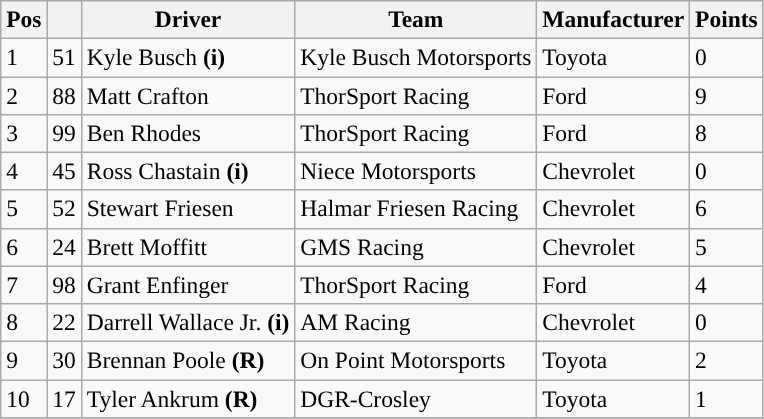<table class="wikitable" style="font-size:98%">
<tr>
<th>Pos</th>
<th></th>
<th>Driver</th>
<th>Team</th>
<th>Manufacturer</th>
<th>Points</th>
</tr>
<tr>
<td>1</td>
<td>51</td>
<td>Kyle Busch <strong>(i)</strong></td>
<td>Kyle Busch Motorsports</td>
<td>Toyota</td>
<td>0</td>
</tr>
<tr>
<td>2</td>
<td>88</td>
<td>Matt Crafton</td>
<td>ThorSport Racing</td>
<td>Ford</td>
<td>9</td>
</tr>
<tr>
<td>3</td>
<td>99</td>
<td>Ben Rhodes</td>
<td>ThorSport Racing</td>
<td>Ford</td>
<td>8</td>
</tr>
<tr>
<td>4</td>
<td>45</td>
<td>Ross Chastain <strong>(i)</strong></td>
<td>Niece Motorsports</td>
<td>Chevrolet</td>
<td>0</td>
</tr>
<tr>
<td>5</td>
<td>52</td>
<td>Stewart Friesen</td>
<td>Halmar Friesen Racing</td>
<td>Chevrolet</td>
<td>6</td>
</tr>
<tr>
<td>6</td>
<td>24</td>
<td>Brett Moffitt</td>
<td>GMS Racing</td>
<td>Chevrolet</td>
<td>5</td>
</tr>
<tr>
<td>7</td>
<td>98</td>
<td>Grant Enfinger</td>
<td>ThorSport Racing</td>
<td>Ford</td>
<td>4</td>
</tr>
<tr>
<td>8</td>
<td>22</td>
<td>Darrell Wallace Jr. <strong>(i)</strong></td>
<td>AM Racing</td>
<td>Chevrolet</td>
<td>0</td>
</tr>
<tr>
<td>9</td>
<td>30</td>
<td>Brennan Poole <strong>(R)</strong></td>
<td>On Point Motorsports</td>
<td>Toyota</td>
<td>2</td>
</tr>
<tr>
<td>10</td>
<td>17</td>
<td>Tyler Ankrum <strong>(R)</strong></td>
<td>DGR-Crosley</td>
<td>Toyota</td>
<td>1</td>
</tr>
<tr>
</tr>
</table>
